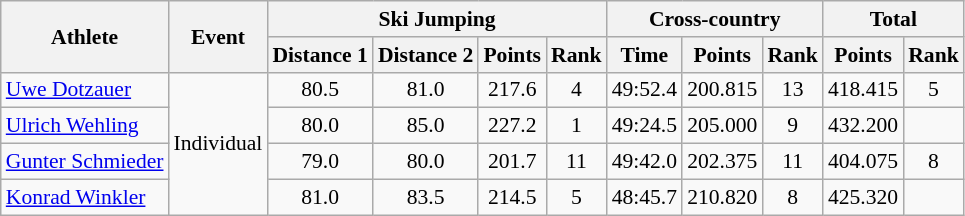<table class="wikitable" style="font-size:90%">
<tr>
<th rowspan="2">Athlete</th>
<th rowspan="2">Event</th>
<th colspan="4">Ski Jumping</th>
<th colspan="3">Cross-country</th>
<th colspan="2">Total</th>
</tr>
<tr>
<th>Distance 1</th>
<th>Distance 2</th>
<th>Points</th>
<th>Rank</th>
<th>Time</th>
<th>Points</th>
<th>Rank</th>
<th>Points</th>
<th>Rank</th>
</tr>
<tr>
<td><a href='#'>Uwe Dotzauer</a></td>
<td rowspan="4">Individual</td>
<td style="text-align:center;">80.5</td>
<td style="text-align:center;">81.0</td>
<td style="text-align:center;">217.6</td>
<td style="text-align:center;">4</td>
<td style="text-align:center;">49:52.4</td>
<td style="text-align:center;">200.815</td>
<td style="text-align:center;">13</td>
<td style="text-align:center;">418.415</td>
<td style="text-align:center;">5</td>
</tr>
<tr>
<td><a href='#'>Ulrich Wehling</a></td>
<td style="text-align:center;">80.0</td>
<td style="text-align:center;">85.0</td>
<td style="text-align:center;">227.2</td>
<td style="text-align:center;">1</td>
<td style="text-align:center;">49:24.5</td>
<td style="text-align:center;">205.000</td>
<td style="text-align:center;">9</td>
<td style="text-align:center;">432.200</td>
<td style="text-align:center;"></td>
</tr>
<tr>
<td><a href='#'>Gunter Schmieder</a></td>
<td style="text-align:center;">79.0</td>
<td style="text-align:center;">80.0</td>
<td style="text-align:center;">201.7</td>
<td style="text-align:center;">11</td>
<td style="text-align:center;">49:42.0</td>
<td style="text-align:center;">202.375</td>
<td style="text-align:center;">11</td>
<td style="text-align:center;">404.075</td>
<td style="text-align:center;">8</td>
</tr>
<tr>
<td><a href='#'>Konrad Winkler</a></td>
<td style="text-align:center;">81.0</td>
<td style="text-align:center;">83.5</td>
<td style="text-align:center;">214.5</td>
<td style="text-align:center;">5</td>
<td style="text-align:center;">48:45.7</td>
<td style="text-align:center;">210.820</td>
<td style="text-align:center;">8</td>
<td style="text-align:center;">425.320</td>
<td style="text-align:center;"></td>
</tr>
</table>
